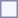<table style="border:1px solid #8888aa; background-color:#f7f8ff; padding:5px; font-size:95%; margin: 0px 12px 12px 0px;">
</table>
